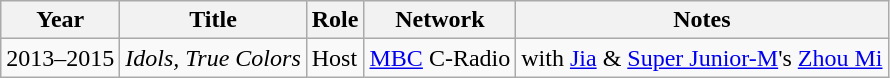<table class="wikitable">
<tr>
<th scope="col">Year</th>
<th scope="col">Title</th>
<th scope="col">Role</th>
<th>Network</th>
<th scope="col">Notes</th>
</tr>
<tr>
<td>2013–2015</td>
<td><em>Idols, True Colors</em></td>
<td>Host</td>
<td><a href='#'>MBC</a> C-Radio</td>
<td>with <a href='#'>Jia</a> & <a href='#'>Super Junior-M</a>'s <a href='#'>Zhou Mi</a></td>
</tr>
</table>
